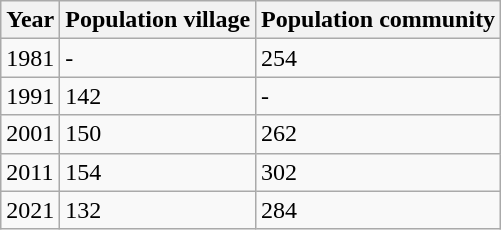<table class=wikitable>
<tr>
<th>Year</th>
<th>Population village</th>
<th>Population community</th>
</tr>
<tr>
<td>1981</td>
<td>-</td>
<td>254</td>
</tr>
<tr>
<td>1991</td>
<td>142</td>
<td>-</td>
</tr>
<tr>
<td>2001</td>
<td>150</td>
<td>262</td>
</tr>
<tr>
<td>2011</td>
<td>154</td>
<td>302</td>
</tr>
<tr>
<td>2021</td>
<td>132</td>
<td>284</td>
</tr>
</table>
